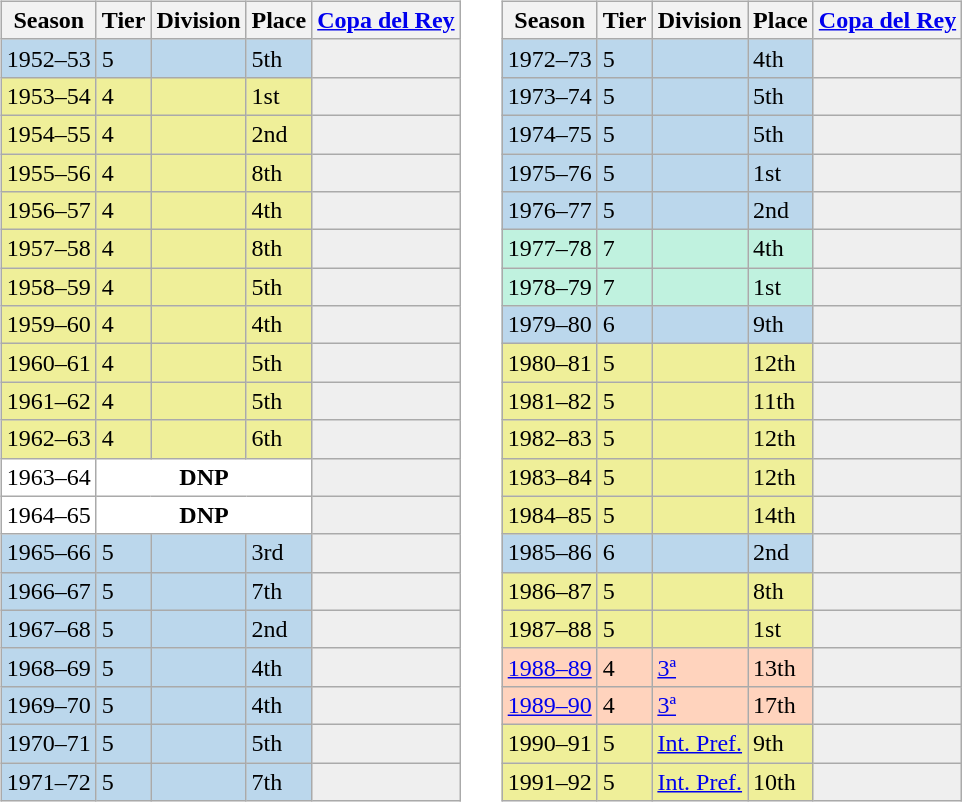<table>
<tr>
<td valign="top" width=49%><br><table class="wikitable">
<tr style="background:#f0f6fa;">
<th>Season</th>
<th>Tier</th>
<th>Division</th>
<th>Place</th>
<th><a href='#'>Copa del Rey</a></th>
</tr>
<tr>
<td style="background:#BBD7EC;">1952–53</td>
<td style="background:#BBD7EC;">5</td>
<td style="background:#BBD7EC;"></td>
<td style="background:#BBD7EC;">5th</td>
<th style="background:#efefef;"></th>
</tr>
<tr>
<td style="background:#EFEF99;">1953–54</td>
<td style="background:#EFEF99;">4</td>
<td style="background:#EFEF99;"></td>
<td style="background:#EFEF99;">1st</td>
<th style="background:#efefef;"></th>
</tr>
<tr>
<td style="background:#EFEF99;">1954–55</td>
<td style="background:#EFEF99;">4</td>
<td style="background:#EFEF99;"></td>
<td style="background:#EFEF99;">2nd</td>
<th style="background:#efefef;"></th>
</tr>
<tr>
<td style="background:#EFEF99;">1955–56</td>
<td style="background:#EFEF99;">4</td>
<td style="background:#EFEF99;"></td>
<td style="background:#EFEF99;">8th</td>
<th style="background:#efefef;"></th>
</tr>
<tr>
<td style="background:#EFEF99;">1956–57</td>
<td style="background:#EFEF99;">4</td>
<td style="background:#EFEF99;"></td>
<td style="background:#EFEF99;">4th</td>
<th style="background:#efefef;"></th>
</tr>
<tr>
<td style="background:#EFEF99;">1957–58</td>
<td style="background:#EFEF99;">4</td>
<td style="background:#EFEF99;"></td>
<td style="background:#EFEF99;">8th</td>
<th style="background:#efefef;"></th>
</tr>
<tr>
<td style="background:#EFEF99;">1958–59</td>
<td style="background:#EFEF99;">4</td>
<td style="background:#EFEF99;"></td>
<td style="background:#EFEF99;">5th</td>
<th style="background:#efefef;"></th>
</tr>
<tr>
<td style="background:#EFEF99;">1959–60</td>
<td style="background:#EFEF99;">4</td>
<td style="background:#EFEF99;"></td>
<td style="background:#EFEF99;">4th</td>
<th style="background:#efefef;"></th>
</tr>
<tr>
<td style="background:#EFEF99;">1960–61</td>
<td style="background:#EFEF99;">4</td>
<td style="background:#EFEF99;"></td>
<td style="background:#EFEF99;">5th</td>
<th style="background:#efefef;"></th>
</tr>
<tr>
<td style="background:#EFEF99;">1961–62</td>
<td style="background:#EFEF99;">4</td>
<td style="background:#EFEF99;"></td>
<td style="background:#EFEF99;">5th</td>
<th style="background:#efefef;"></th>
</tr>
<tr>
<td style="background:#EFEF99;">1962–63</td>
<td style="background:#EFEF99;">4</td>
<td style="background:#EFEF99;"></td>
<td style="background:#EFEF99;">6th</td>
<th style="background:#efefef;"></th>
</tr>
<tr>
<td style="background:#FFFFFF;">1963–64</td>
<th style="background:#FFFFFF;" colspan="3">DNP</th>
<th style="background:#efefef;"></th>
</tr>
<tr>
<td style="background:#FFFFFF;">1964–65</td>
<th style="background:#FFFFFF;" colspan="3">DNP</th>
<th style="background:#efefef;"></th>
</tr>
<tr>
<td style="background:#BBD7EC;">1965–66</td>
<td style="background:#BBD7EC;">5</td>
<td style="background:#BBD7EC;"></td>
<td style="background:#BBD7EC;">3rd</td>
<th style="background:#efefef;"></th>
</tr>
<tr>
<td style="background:#BBD7EC;">1966–67</td>
<td style="background:#BBD7EC;">5</td>
<td style="background:#BBD7EC;"></td>
<td style="background:#BBD7EC;">7th</td>
<th style="background:#efefef;"></th>
</tr>
<tr>
<td style="background:#BBD7EC;">1967–68</td>
<td style="background:#BBD7EC;">5</td>
<td style="background:#BBD7EC;"></td>
<td style="background:#BBD7EC;">2nd</td>
<th style="background:#efefef;"></th>
</tr>
<tr>
<td style="background:#BBD7EC;">1968–69</td>
<td style="background:#BBD7EC;">5</td>
<td style="background:#BBD7EC;"></td>
<td style="background:#BBD7EC;">4th</td>
<th style="background:#efefef;"></th>
</tr>
<tr>
<td style="background:#BBD7EC;">1969–70</td>
<td style="background:#BBD7EC;">5</td>
<td style="background:#BBD7EC;"></td>
<td style="background:#BBD7EC;">4th</td>
<th style="background:#efefef;"></th>
</tr>
<tr>
<td style="background:#BBD7EC;">1970–71</td>
<td style="background:#BBD7EC;">5</td>
<td style="background:#BBD7EC;"></td>
<td style="background:#BBD7EC;">5th</td>
<th style="background:#efefef;"></th>
</tr>
<tr>
<td style="background:#BBD7EC;">1971–72</td>
<td style="background:#BBD7EC;">5</td>
<td style="background:#BBD7EC;"></td>
<td style="background:#BBD7EC;">7th</td>
<th style="background:#efefef;"></th>
</tr>
</table>
</td>
<td valign="top" width=49%><br><table class="wikitable">
<tr style="background:#f0f6fa;">
<th>Season</th>
<th>Tier</th>
<th>Division</th>
<th>Place</th>
<th><a href='#'>Copa del Rey</a></th>
</tr>
<tr>
<td style="background:#BBD7EC;">1972–73</td>
<td style="background:#BBD7EC;">5</td>
<td style="background:#BBD7EC;"></td>
<td style="background:#BBD7EC;">4th</td>
<th style="background:#efefef;"></th>
</tr>
<tr>
<td style="background:#BBD7EC;">1973–74</td>
<td style="background:#BBD7EC;">5</td>
<td style="background:#BBD7EC;"></td>
<td style="background:#BBD7EC;">5th</td>
<th style="background:#efefef;"></th>
</tr>
<tr>
<td style="background:#BBD7EC;">1974–75</td>
<td style="background:#BBD7EC;">5</td>
<td style="background:#BBD7EC;"></td>
<td style="background:#BBD7EC;">5th</td>
<th style="background:#efefef;"></th>
</tr>
<tr>
<td style="background:#BBD7EC;">1975–76</td>
<td style="background:#BBD7EC;">5</td>
<td style="background:#BBD7EC;"></td>
<td style="background:#BBD7EC;">1st</td>
<th style="background:#efefef;"></th>
</tr>
<tr>
<td style="background:#BBD7EC;">1976–77</td>
<td style="background:#BBD7EC;">5</td>
<td style="background:#BBD7EC;"></td>
<td style="background:#BBD7EC;">2nd</td>
<th style="background:#efefef;"></th>
</tr>
<tr>
<td style="background:#C0F2DF;">1977–78</td>
<td style="background:#C0F2DF;">7</td>
<td style="background:#C0F2DF;"></td>
<td style="background:#C0F2DF;">4th</td>
<th style="background:#efefef;"></th>
</tr>
<tr>
<td style="background:#C0F2DF;">1978–79</td>
<td style="background:#C0F2DF;">7</td>
<td style="background:#C0F2DF;"></td>
<td style="background:#C0F2DF;">1st</td>
<th style="background:#efefef;"></th>
</tr>
<tr>
<td style="background:#BBD7EC;">1979–80</td>
<td style="background:#BBD7EC;">6</td>
<td style="background:#BBD7EC;"></td>
<td style="background:#BBD7EC;">9th</td>
<th style="background:#efefef;"></th>
</tr>
<tr>
<td style="background:#EFEF99;">1980–81</td>
<td style="background:#EFEF99;">5</td>
<td style="background:#EFEF99;"></td>
<td style="background:#EFEF99;">12th</td>
<th style="background:#efefef;"></th>
</tr>
<tr>
<td style="background:#EFEF99;">1981–82</td>
<td style="background:#EFEF99;">5</td>
<td style="background:#EFEF99;"></td>
<td style="background:#EFEF99;">11th</td>
<th style="background:#efefef;"></th>
</tr>
<tr>
<td style="background:#EFEF99;">1982–83</td>
<td style="background:#EFEF99;">5</td>
<td style="background:#EFEF99;"></td>
<td style="background:#EFEF99;">12th</td>
<th style="background:#efefef;"></th>
</tr>
<tr>
<td style="background:#EFEF99;">1983–84</td>
<td style="background:#EFEF99;">5</td>
<td style="background:#EFEF99;"></td>
<td style="background:#EFEF99;">12th</td>
<th style="background:#efefef;"></th>
</tr>
<tr>
<td style="background:#EFEF99;">1984–85</td>
<td style="background:#EFEF99;">5</td>
<td style="background:#EFEF99;"></td>
<td style="background:#EFEF99;">14th</td>
<th style="background:#efefef;"></th>
</tr>
<tr>
<td style="background:#BBD7EC;">1985–86</td>
<td style="background:#BBD7EC;">6</td>
<td style="background:#BBD7EC;"></td>
<td style="background:#BBD7EC;">2nd</td>
<th style="background:#efefef;"></th>
</tr>
<tr>
<td style="background:#EFEF99;">1986–87</td>
<td style="background:#EFEF99;">5</td>
<td style="background:#EFEF99;"></td>
<td style="background:#EFEF99;">8th</td>
<th style="background:#efefef;"></th>
</tr>
<tr>
<td style="background:#EFEF99;">1987–88</td>
<td style="background:#EFEF99;">5</td>
<td style="background:#EFEF99;"></td>
<td style="background:#EFEF99;">1st</td>
<th style="background:#efefef;"></th>
</tr>
<tr>
<td style="background:#FFD3BD;"><a href='#'>1988–89</a></td>
<td style="background:#FFD3BD;">4</td>
<td style="background:#FFD3BD;"><a href='#'>3ª</a></td>
<td style="background:#FFD3BD;">13th</td>
<th style="background:#efefef;"></th>
</tr>
<tr>
<td style="background:#FFD3BD;"><a href='#'>1989–90</a></td>
<td style="background:#FFD3BD;">4</td>
<td style="background:#FFD3BD;"><a href='#'>3ª</a></td>
<td style="background:#FFD3BD;">17th</td>
<th style="background:#efefef;"></th>
</tr>
<tr>
<td style="background:#EFEF99;">1990–91</td>
<td style="background:#EFEF99;">5</td>
<td style="background:#EFEF99;"><a href='#'>Int. Pref.</a></td>
<td style="background:#EFEF99;">9th</td>
<th style="background:#efefef;"></th>
</tr>
<tr>
<td style="background:#EFEF99;">1991–92</td>
<td style="background:#EFEF99;">5</td>
<td style="background:#EFEF99;"><a href='#'>Int. Pref.</a></td>
<td style="background:#EFEF99;">10th</td>
<th style="background:#efefef;"></th>
</tr>
</table>
</td>
</tr>
</table>
